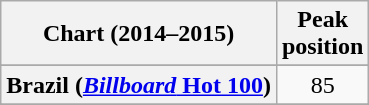<table class="wikitable sortable plainrowheaders" style="text-align:center">
<tr>
<th scope="col">Chart (2014–2015)</th>
<th scope="col">Peak<br>position</th>
</tr>
<tr>
</tr>
<tr>
<th scope="row">Brazil (<a href='#'><em>Billboard</em> Hot 100</a>)</th>
<td>85</td>
</tr>
<tr>
</tr>
<tr>
</tr>
<tr>
</tr>
<tr>
</tr>
<tr>
</tr>
<tr>
</tr>
<tr>
</tr>
<tr>
</tr>
<tr>
</tr>
<tr>
</tr>
<tr>
</tr>
<tr>
</tr>
<tr>
</tr>
<tr>
</tr>
<tr>
</tr>
<tr>
</tr>
<tr>
</tr>
<tr>
</tr>
<tr>
</tr>
<tr>
</tr>
</table>
